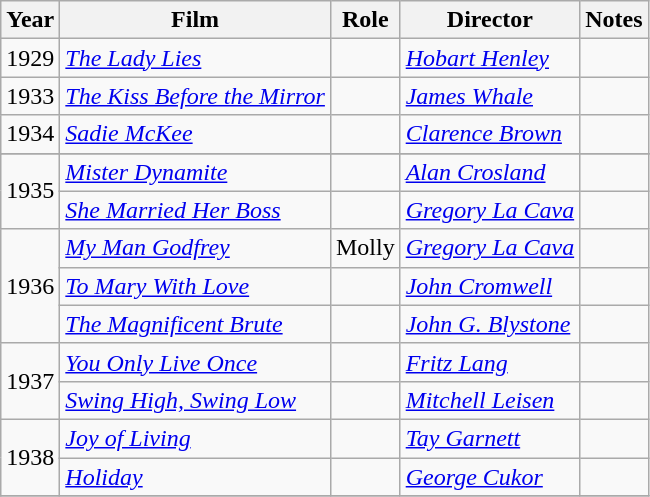<table class="wikitable sortable">
<tr>
<th>Year</th>
<th>Film</th>
<th>Role</th>
<th>Director</th>
<th class="unsortable">Notes</th>
</tr>
<tr>
<td>1929</td>
<td><em><a href='#'>The Lady Lies</a></em></td>
<td></td>
<td><em><a href='#'>Hobart Henley</a></em></td>
<td></td>
</tr>
<tr>
<td>1933</td>
<td><em><a href='#'>The Kiss Before the Mirror</a></em></td>
<td></td>
<td><em><a href='#'>James Whale</a></em></td>
<td></td>
</tr>
<tr>
<td>1934</td>
<td><em><a href='#'>Sadie McKee</a></em></td>
<td></td>
<td><em><a href='#'>Clarence Brown</a></em></td>
<td></td>
</tr>
<tr>
</tr>
<tr>
<td rowspan="2">1935</td>
<td><em><a href='#'>Mister Dynamite</a></em></td>
<td></td>
<td><em><a href='#'>Alan Crosland</a></em></td>
<td></td>
</tr>
<tr>
<td><em><a href='#'>She Married Her Boss</a></em></td>
<td></td>
<td><em><a href='#'>Gregory La Cava</a></em></td>
<td></td>
</tr>
<tr>
<td rowspan="3">1936</td>
<td><em><a href='#'>My Man Godfrey</a></em></td>
<td>Molly</td>
<td><em><a href='#'>Gregory La Cava</a></em></td>
<td></td>
</tr>
<tr>
<td><em><a href='#'>To Mary With Love</a></em></td>
<td></td>
<td><em><a href='#'>John Cromwell</a></em></td>
<td></td>
</tr>
<tr>
<td><em><a href='#'>The Magnificent Brute</a></em></td>
<td></td>
<td><em><a href='#'>John G. Blystone</a></em></td>
<td></td>
</tr>
<tr>
<td rowspan="2">1937</td>
<td><em><a href='#'>You Only Live Once</a></em></td>
<td></td>
<td><em><a href='#'>Fritz Lang</a></em></td>
<td></td>
</tr>
<tr>
<td><em><a href='#'>Swing High, Swing Low</a></em></td>
<td></td>
<td><em><a href='#'>Mitchell Leisen</a></em></td>
<td></td>
</tr>
<tr>
<td rowspan="2">1938</td>
<td><em><a href='#'>Joy of Living</a></em></td>
<td></td>
<td><em><a href='#'>Tay Garnett</a></em></td>
<td></td>
</tr>
<tr>
<td><em><a href='#'>Holiday</a></em></td>
<td></td>
<td><em><a href='#'>George Cukor</a></em></td>
<td></td>
</tr>
<tr>
</tr>
</table>
